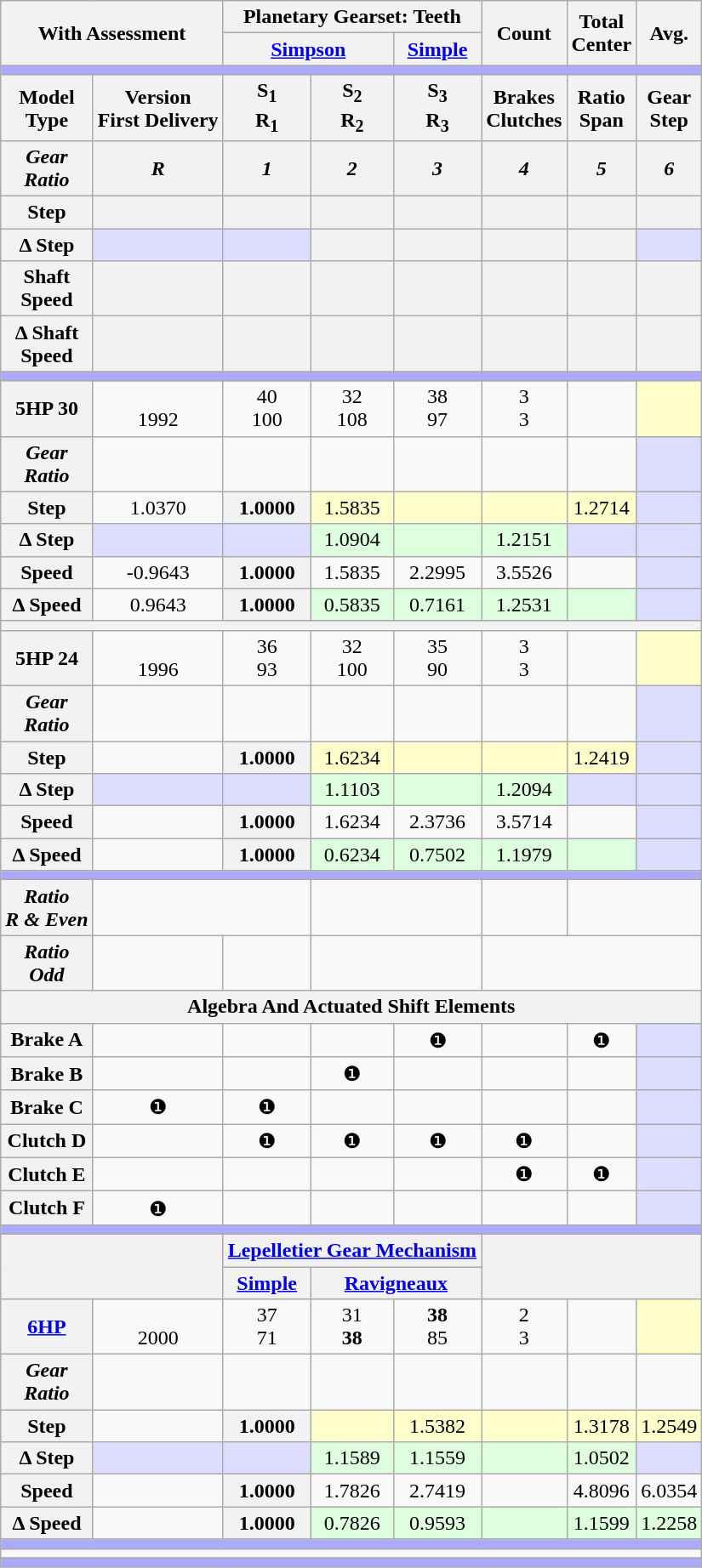<table class="wikitable collapsible" style="text-align:center">
<tr>
<th rowspan=2 colspan=2>With Assessment</th>
<th colspan=3>Planetary Gearset: Teeth</th>
<th rowspan=2>Count</th>
<th rowspan=2>Total<br>Center</th>
<th rowspan=2>Avg.</th>
</tr>
<tr>
<th colspan=2><a href='#'>Simpson</a></th>
<th><a href='#'>Simple</a></th>
</tr>
<tr>
<td colspan=8 style="background:#AAF;"></td>
</tr>
<tr>
<th>Model<br>Type</th>
<th>Version<br>First Delivery</th>
<th>S<sub>1</sub><br>R<sub>1</sub></th>
<th>S<sub>2</sub><br>R<sub>2</sub></th>
<th>S<sub>3</sub><br>R<sub>3</sub></th>
<th>Brakes<br>Clutches</th>
<th>Ratio<br>Span</th>
<th>Gear<br>Step</th>
</tr>
<tr style="font-style:italic;">
<th>Gear<br>Ratio</th>
<th>R<br></th>
<th>1<br></th>
<th>2<br></th>
<th>3<br></th>
<th>4<br></th>
<th>5<br></th>
<th>6<br></th>
</tr>
<tr>
<th>Step</th>
<th></th>
<th></th>
<th></th>
<th></th>
<th></th>
<th></th>
<th></th>
</tr>
<tr>
<th>Δ Step</th>
<th style="background:#DDF;"></th>
<th style="background:#DDF;"></th>
<th></th>
<th></th>
<th></th>
<th></th>
<th style="background:#DDF;"></th>
</tr>
<tr>
<th>Shaft<br>Speed</th>
<th></th>
<th></th>
<th></th>
<th></th>
<th></th>
<th></th>
<th></th>
</tr>
<tr>
<th>Δ Shaft<br>Speed</th>
<th></th>
<th></th>
<th></th>
<th></th>
<th></th>
<th></th>
<th></th>
</tr>
<tr>
<td colspan=8 style="background:#AAF;"></td>
</tr>
<tr>
<th>5HP 30</th>
<td><br>1992</td>
<td>40<br>100</td>
<td>32<br>108</td>
<td>38<br>97</td>
<td>3<br>3</td>
<td><br></td>
<td style="background:#FFC;"></td>
</tr>
<tr style="font-style:italic;">
<th>Gear<br>Ratio</th>
<td><br></td>
<td><br></td>
<td><br></td>
<td></td>
<td></td>
<td></td>
<td style="background:#DDF;"></td>
</tr>
<tr>
<th>Step</th>
<td>1.0370</td>
<th>1.0000</th>
<td style="background:#FFC;">1.5835</td>
<td style="background:#FFC;"></td>
<td style="background:#FFC;"></td>
<td style="background:#FFC;">1.2714</td>
<td style="background:#DDF;"></td>
</tr>
<tr>
<th>Δ Step</th>
<td style="background:#DDF;"></td>
<td style="background:#DDF;"></td>
<td style="background:#DFD;">1.0904</td>
<td style="background:#DFD;"></td>
<td style="background:#DFD;">1.2151</td>
<td style="background:#DDF;"></td>
<td style="background:#DDF;"></td>
</tr>
<tr>
<th>Speed</th>
<td>-0.9643</td>
<th>1.0000</th>
<td>1.5835</td>
<td>2.2995</td>
<td>3.5526</td>
<td></td>
<td style="background:#DDF;"></td>
</tr>
<tr>
<th>Δ Speed</th>
<td>0.9643</td>
<th>1.0000</th>
<td style="background:#DFD;">0.5835</td>
<td style="background:#DFD;">0.7161</td>
<td style="background:#DFD;">1.2531</td>
<td style="background:#DFD;"></td>
<td style="background:#DDF;"></td>
</tr>
<tr>
<th colspan="8"></th>
</tr>
<tr>
<th>5HP 24</th>
<td><br>1996</td>
<td>36<br>93</td>
<td>32<br>100</td>
<td>35<br>90</td>
<td>3<br>3</td>
<td><br></td>
<td style="background:#FFC;"></td>
</tr>
<tr style="font-style:italic;">
<th>Gear<br>Ratio</th>
<td></td>
<td><br></td>
<td><br></td>
<td></td>
<td></td>
<td></td>
<td style="background:#DDF;"></td>
</tr>
<tr>
<th>Step</th>
<td></td>
<th>1.0000</th>
<td style="background:#FFC;">1.6234</td>
<td style="background:#FFC;"></td>
<td style="background:#FFC;"></td>
<td style="background:#FFC;">1.2419</td>
<td style="background:#DDF;"></td>
</tr>
<tr>
<th>Δ Step</th>
<td style="background:#DDF;"></td>
<td style="background:#DDF;"></td>
<td style="background:#DFD;">1.1103</td>
<td style="background:#DFD;"></td>
<td style="background:#DFD;">1.2094</td>
<td style="background:#DDF;"></td>
<td style="background:#DDF;"></td>
</tr>
<tr>
<th>Speed</th>
<td></td>
<th>1.0000</th>
<td>1.6234</td>
<td>2.3736</td>
<td>3.5714</td>
<td></td>
<td style="background:#DDF;"></td>
</tr>
<tr>
<th>Δ Speed</th>
<td></td>
<th>1.0000</th>
<td style="background:#DFD;">0.6234</td>
<td style="background:#DFD;">0.7502</td>
<td style="background:#DFD;">1.1979</td>
<td style="background:#DFD;"></td>
<td style="background:#DDF;"></td>
</tr>
<tr>
<td colspan="8" style="background:#AAF;"></td>
</tr>
<tr style="font-style:italic;">
<th>Ratio<br>R & Even</th>
<td colspan="2"></td>
<td colspan="2"></td>
<td></td>
<td colspan="2"></td>
</tr>
<tr style="font-style:italic;">
<th>Ratio<br>Odd</th>
<td></td>
<td></td>
<td colspan="2"></td>
<td colspan="3"></td>
</tr>
<tr>
<th colspan=8>Algebra And Actuated Shift Elements</th>
</tr>
<tr>
<th>Brake A</th>
<td></td>
<td></td>
<td></td>
<td>❶</td>
<td></td>
<td>❶</td>
<td style="background:#DDF;"></td>
</tr>
<tr>
<th>Brake B</th>
<td></td>
<td></td>
<td>❶</td>
<td></td>
<td></td>
<td></td>
<td style="background:#DDF;"></td>
</tr>
<tr>
<th>Brake C</th>
<td>❶</td>
<td>❶</td>
<td></td>
<td></td>
<td></td>
<td></td>
<td style="background:#DDF;"></td>
</tr>
<tr>
<th>Clutch D</th>
<td></td>
<td>❶</td>
<td>❶</td>
<td>❶</td>
<td>❶</td>
<td></td>
<td style="background:#DDF;"></td>
</tr>
<tr>
<th>Clutch E</th>
<td></td>
<td></td>
<td></td>
<td></td>
<td>❶</td>
<td>❶</td>
<td style="background:#DDF;"></td>
</tr>
<tr>
<th>Clutch F</th>
<td>❶</td>
<td></td>
<td></td>
<td></td>
<td></td>
<td></td>
<td style="background:#DDF;"></td>
</tr>
<tr>
<td colspan="8" style="background:#AAF;"></td>
</tr>
<tr>
<th colspan="2" rowspan="2"></th>
<th colspan="3"><a href='#'>Lepelletier Gear Mechanism</a></th>
<th colspan="3" rowspan="2"></th>
</tr>
<tr>
<th><a href='#'>Simple</a></th>
<th colspan="2"><a href='#'>Ravigneaux</a></th>
</tr>
<tr>
<th><a href='#'>6HP</a></th>
<td><br>2000</td>
<td>37<br>71</td>
<td>31<br><strong>38</strong></td>
<td><strong>38</strong><br>85</td>
<td>2<br>3</td>
<td><br></td>
<td style="background:#FFC;"></td>
</tr>
<tr style="font-style:italic;">
<th>Gear<br>Ratio</th>
<td></td>
<td><br></td>
<td></td>
<td><br></td>
<td></td>
<td><br></td>
<td><br></td>
</tr>
<tr>
<th>Step</th>
<td></td>
<th>1.0000</th>
<td style="background:#FFC;"></td>
<td style="background:#FFC;">1.5382</td>
<td style="background:#FFC;"></td>
<td style="background:#FFC;">1.3178</td>
<td style="background:#FFC;">1.2549</td>
</tr>
<tr>
<th>Δ Step</th>
<td style="background:#DDF;"></td>
<td style="background:#DDF;"></td>
<td style="background:#DFD;">1.1589</td>
<td style="background:#DFD;">1.1559</td>
<td style="background:#DFD;"></td>
<td style="background:#DFD;">1.0502</td>
<td style="background:#DDF;"></td>
</tr>
<tr>
<th>Speed</th>
<td></td>
<th>1.0000</th>
<td>1.7826</td>
<td>2.7419</td>
<td></td>
<td>4.8096</td>
<td>6.0354</td>
</tr>
<tr>
<th>Δ Speed</th>
<td></td>
<th>1.0000</th>
<td style="background:#DFD;">0.7826</td>
<td style="background:#DFD;">0.9593</td>
<td style="background:#DFD;"></td>
<td style="background:#DFD;">1.1599</td>
<td style="background:#DFD;">1.2258</td>
</tr>
<tr>
<td colspan="8" style="background:#AAF;"></td>
</tr>
<tr>
<td colspan="8"></td>
</tr>
<tr>
<td colspan="8" style="background:#AAF;"></td>
</tr>
</table>
